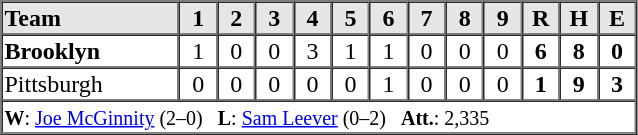<table border=1 cellspacing=0 width=425 style="margin-left:3em;">
<tr style="text-align:center; background-color:#e6e6e6;">
<th align=left width=28%>Team</th>
<th width=6%>1</th>
<th width=6%>2</th>
<th width=6%>3</th>
<th width=6%>4</th>
<th width=6%>5</th>
<th width=6%>6</th>
<th width=6%>7</th>
<th width=6%>8</th>
<th width=6%>9</th>
<th width=6%>R</th>
<th width=6%>H</th>
<th width=6%>E</th>
</tr>
<tr style="text-align:center;">
<td align=left><strong>Brooklyn</strong></td>
<td>1</td>
<td>0</td>
<td>0</td>
<td>3</td>
<td>1</td>
<td>1</td>
<td>0</td>
<td>0</td>
<td>0</td>
<td><strong>6</strong></td>
<td><strong>8</strong></td>
<td><strong>0</strong></td>
</tr>
<tr style="text-align:center;">
<td align=left>Pittsburgh</td>
<td>0</td>
<td>0</td>
<td>0</td>
<td>0</td>
<td>0</td>
<td>1</td>
<td>0</td>
<td>0</td>
<td>0</td>
<td><strong>1</strong></td>
<td><strong>9</strong></td>
<td><strong>3</strong></td>
</tr>
<tr style="text-align:left;">
<td colspan=13><small><strong>W</strong>: <a href='#'>Joe McGinnity</a> (2–0)   <strong>L</strong>: <a href='#'>Sam Leever</a> (0–2)   <strong>Att.</strong>: 2,335</small></td>
</tr>
</table>
